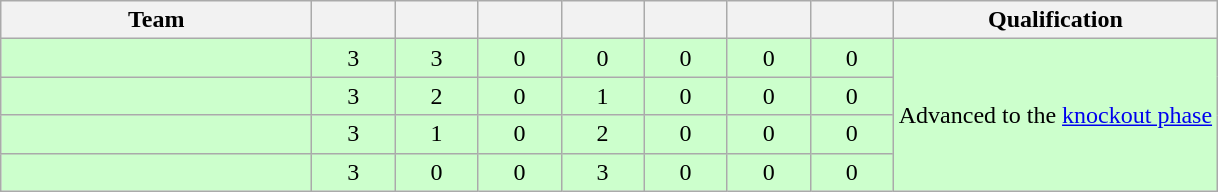<table class=wikitable style="text-align: center;">
<tr>
<th style="width: 12.5em;" scope="col">Team</th>
<th style="width: 3em;" scope="col"></th>
<th style="width: 3em;" scope="col"></th>
<th style="width: 3em;" scope="col"></th>
<th style="width: 3em;" scope="col"></th>
<th style="width: 3em;" scope="col"></th>
<th style="width: 3em;" scope="col"></th>
<th style="width: 3em;" scope="col"></th>
<th scope="col">Qualification</th>
</tr>
<tr style="background-color: #CCFFCC;">
<td style="text-align: left;"></td>
<td>3</td>
<td>3</td>
<td>0</td>
<td>0</td>
<td>0</td>
<td>0</td>
<td>0</td>
<td rowspan="4">Advanced to the <a href='#'>knockout phase</a></td>
</tr>
<tr style="background-color: #CCFFCC;">
<td style="text-align: left;"></td>
<td>3</td>
<td>2</td>
<td>0</td>
<td>1</td>
<td>0</td>
<td>0</td>
<td>0</td>
</tr>
<tr style="background-color: #CCFFCC;">
<td style="text-align: left;"></td>
<td>3</td>
<td>1</td>
<td>0</td>
<td>2</td>
<td>0</td>
<td>0</td>
<td>0</td>
</tr>
<tr style="background-color: #CCFFCC;">
<td style="text-align: left;"></td>
<td>3</td>
<td>0</td>
<td>0</td>
<td>3</td>
<td>0</td>
<td>0</td>
<td>0</td>
</tr>
</table>
